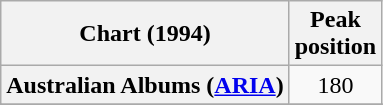<table class="wikitable sortable plainrowheaders" style="text-align:center">
<tr>
<th scope="col">Chart (1994)</th>
<th scope="col">Peak<br>position</th>
</tr>
<tr>
<th scope="row">Australian Albums (<a href='#'>ARIA</a>)</th>
<td>180</td>
</tr>
<tr>
</tr>
<tr>
</tr>
</table>
